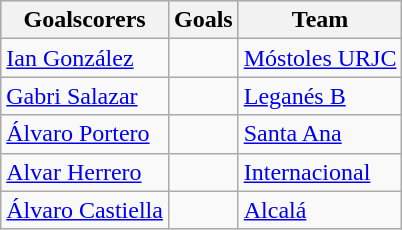<table class="wikitable sortable" class="wikitable">
<tr style="background:#ccc; text-align:center;">
<th>Goalscorers</th>
<th>Goals</th>
<th>Team</th>
</tr>
<tr>
<td> <a href='#'>Ian González</a></td>
<td></td>
<td><a href='#'>Móstoles URJC</a></td>
</tr>
<tr>
<td> <a href='#'>Gabri Salazar</a></td>
<td></td>
<td><a href='#'>Leganés B</a></td>
</tr>
<tr>
<td> <a href='#'>Álvaro Portero</a></td>
<td></td>
<td><a href='#'>Santa Ana</a></td>
</tr>
<tr>
<td> <a href='#'>Alvar Herrero</a></td>
<td></td>
<td><a href='#'>Internacional</a></td>
</tr>
<tr>
<td> <a href='#'>Álvaro Castiella</a></td>
<td></td>
<td><a href='#'>Alcalá</a></td>
</tr>
</table>
